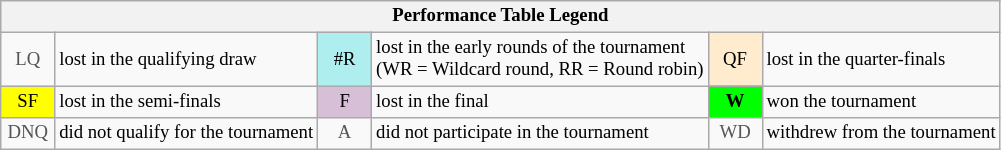<table class="wikitable" style="font-size:78%;">
<tr>
<th colspan="6">Performance Table Legend</th>
</tr>
<tr>
<td align="center" style="color:#555555;" width="30">LQ</td>
<td>lost in the qualifying draw</td>
<td align="center" style="background:#afeeee;">#R</td>
<td>lost in the early rounds of the tournament<br>(WR = Wildcard round, RR = Round robin)</td>
<td align="center" style="background:#ffebcd;">QF</td>
<td>lost in the quarter-finals</td>
</tr>
<tr>
<td align="center" style="background:yellow;">SF</td>
<td>lost in the semi-finals</td>
<td align="center" style="background:#D8BFD8;">F</td>
<td>lost in the final</td>
<td align="center" style="background:#00ff00;"><strong>W</strong></td>
<td>won the tournament</td>
</tr>
<tr>
<td align="center" style="color:#555555;" width="30">DNQ</td>
<td>did not qualify for the tournament</td>
<td align="center" style="color:#555555;" width="30">A</td>
<td>did not participate in the tournament</td>
<td align="center" style="color:#555555;" width="30">WD</td>
<td>withdrew from the tournament</td>
</tr>
</table>
